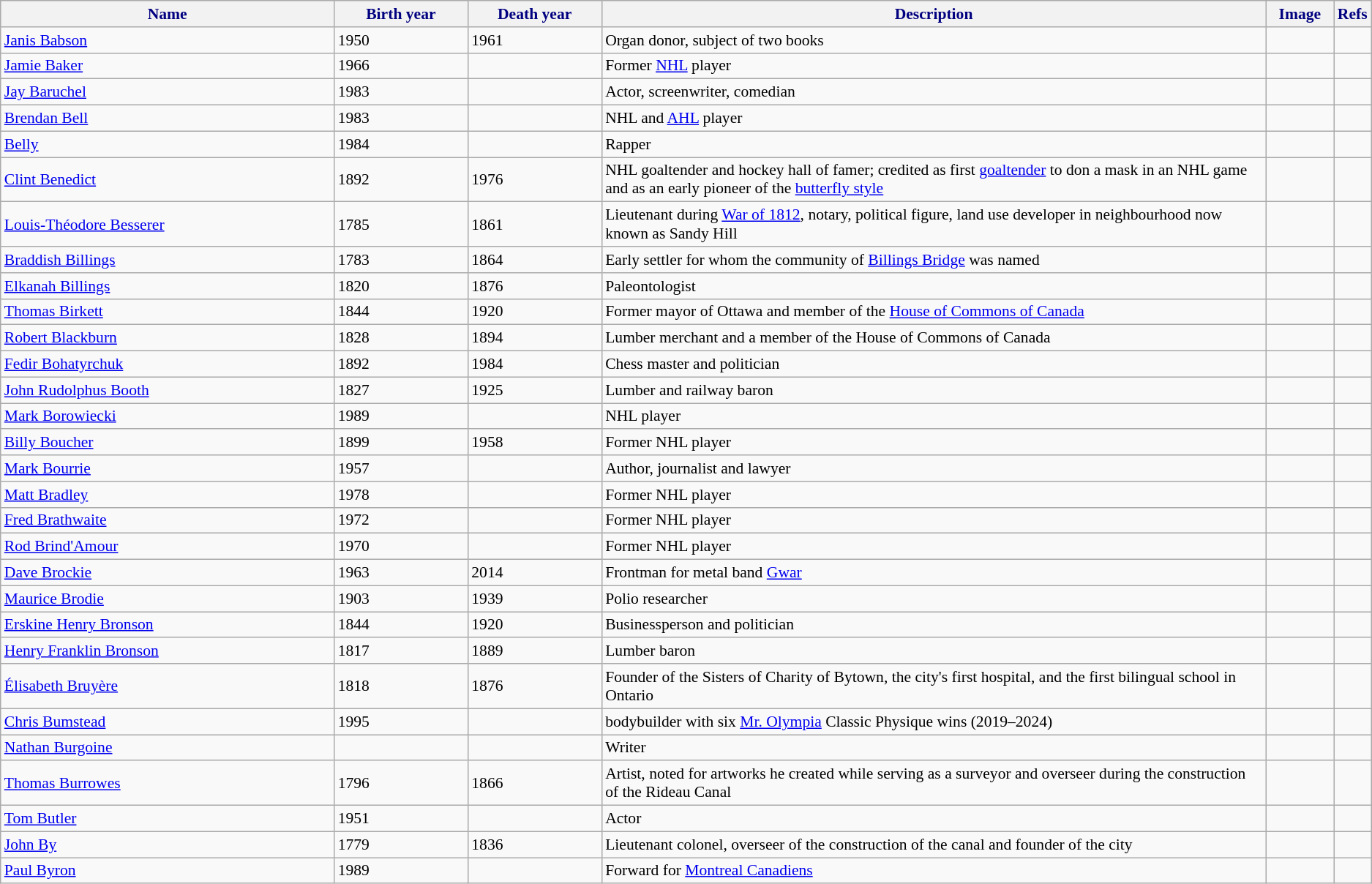<table class="wikitable" style="font-size:90%;">
<tr>
<th style="background-color:#f2f2f2; color: #000080" width="25%">Name</th>
<th style="background-color:#f2f2f2; color: #000080" width="10%">Birth year</th>
<th style="background-color:#f2f2f2; color: #000080" width="10%">Death year</th>
<th style="background-color:#f2f2f2; color: #000080" width="50%">Description</th>
<th style="background-color:#f2f2f2; color: #000080" width="5%">Image</th>
<th style="background-color:#f2f2f2; color: #000080" width="5%">Refs</th>
</tr>
<tr>
<td><a href='#'>Janis Babson</a></td>
<td>1950</td>
<td>1961</td>
<td>Organ donor, subject of two books</td>
<td></td>
<td></td>
</tr>
<tr>
<td><a href='#'>Jamie Baker</a></td>
<td>1966</td>
<td></td>
<td>Former <a href='#'>NHL</a> player</td>
<td></td>
<td></td>
</tr>
<tr>
<td><a href='#'>Jay Baruchel</a></td>
<td>1983</td>
<td></td>
<td>Actor, screenwriter, comedian</td>
<td></td>
<td></td>
</tr>
<tr>
<td><a href='#'>Brendan Bell</a></td>
<td>1983</td>
<td></td>
<td>NHL and <a href='#'>AHL</a> player</td>
<td></td>
<td></td>
</tr>
<tr>
<td><a href='#'>Belly</a></td>
<td>1984</td>
<td></td>
<td>Rapper</td>
<td></td>
<td></td>
</tr>
<tr>
<td><a href='#'>Clint Benedict</a></td>
<td>1892</td>
<td>1976</td>
<td>NHL goaltender and hockey hall of famer; credited as first <a href='#'>goaltender</a> to don a mask in an NHL game and as an early pioneer of the <a href='#'>butterfly style</a></td>
<td></td>
<td></td>
</tr>
<tr>
<td><a href='#'>Louis-Théodore Besserer</a></td>
<td>1785</td>
<td>1861</td>
<td>Lieutenant during <a href='#'>War of 1812</a>, notary, political figure, land use developer in neighbourhood now known as Sandy Hill</td>
<td></td>
<td></td>
</tr>
<tr>
<td><a href='#'>Braddish Billings</a></td>
<td>1783</td>
<td>1864</td>
<td>Early settler for whom the community of <a href='#'>Billings Bridge</a> was named</td>
<td></td>
<td></td>
</tr>
<tr>
<td><a href='#'>Elkanah Billings</a></td>
<td>1820</td>
<td>1876</td>
<td>Paleontologist</td>
<td></td>
<td></td>
</tr>
<tr>
<td><a href='#'>Thomas Birkett</a></td>
<td>1844</td>
<td>1920</td>
<td>Former mayor of Ottawa and member of the <a href='#'>House of Commons of Canada</a></td>
<td></td>
<td></td>
</tr>
<tr>
<td><a href='#'>Robert Blackburn</a></td>
<td>1828</td>
<td>1894</td>
<td>Lumber merchant and a member of the House of Commons of Canada</td>
<td></td>
<td></td>
</tr>
<tr>
<td><a href='#'>Fedir Bohatyrchuk</a></td>
<td>1892</td>
<td>1984</td>
<td>Chess master and politician</td>
<td></td>
<td></td>
</tr>
<tr>
<td><a href='#'>John Rudolphus Booth</a></td>
<td>1827</td>
<td>1925</td>
<td>Lumber and railway baron</td>
<td></td>
<td></td>
</tr>
<tr>
<td><a href='#'>Mark Borowiecki</a></td>
<td>1989</td>
<td></td>
<td>NHL player</td>
<td></td>
<td></td>
</tr>
<tr>
<td><a href='#'>Billy Boucher</a></td>
<td>1899</td>
<td>1958</td>
<td>Former NHL player</td>
<td></td>
<td></td>
</tr>
<tr>
<td><a href='#'>Mark Bourrie</a></td>
<td>1957</td>
<td></td>
<td>Author, journalist and lawyer</td>
<td></td>
<td></td>
</tr>
<tr>
<td><a href='#'>Matt Bradley</a></td>
<td>1978</td>
<td></td>
<td>Former NHL player</td>
<td></td>
<td></td>
</tr>
<tr>
<td><a href='#'>Fred Brathwaite</a></td>
<td>1972</td>
<td></td>
<td>Former NHL player</td>
<td></td>
<td></td>
</tr>
<tr>
<td><a href='#'>Rod Brind'Amour</a></td>
<td>1970</td>
<td></td>
<td>Former NHL player</td>
<td></td>
<td></td>
</tr>
<tr>
<td><a href='#'>Dave Brockie</a></td>
<td>1963</td>
<td>2014</td>
<td>Frontman for metal band <a href='#'>Gwar</a></td>
<td></td>
<td></td>
</tr>
<tr>
<td><a href='#'>Maurice Brodie</a></td>
<td>1903</td>
<td>1939</td>
<td>Polio researcher</td>
<td></td>
<td></td>
</tr>
<tr>
<td><a href='#'>Erskine Henry Bronson</a></td>
<td>1844</td>
<td>1920</td>
<td>Businessperson and politician</td>
<td></td>
<td></td>
</tr>
<tr>
<td><a href='#'>Henry Franklin Bronson</a></td>
<td>1817</td>
<td>1889</td>
<td>Lumber baron</td>
<td></td>
<td></td>
</tr>
<tr>
<td><a href='#'>Élisabeth Bruyère</a></td>
<td>1818</td>
<td>1876</td>
<td>Founder of the Sisters of Charity of Bytown, the city's first hospital, and the first bilingual school in Ontario</td>
<td></td>
<td></td>
</tr>
<tr>
<td><a href='#'>Chris Bumstead</a></td>
<td>1995</td>
<td></td>
<td>bodybuilder with six <a href='#'>Mr. Olympia</a> Classic Physique wins (2019–2024)</td>
<td></td>
<td></td>
</tr>
<tr>
<td><a href='#'>Nathan Burgoine</a></td>
<td></td>
<td></td>
<td>Writer</td>
<td></td>
<td></td>
</tr>
<tr>
<td><a href='#'>Thomas Burrowes</a></td>
<td>1796</td>
<td>1866</td>
<td>Artist, noted for artworks he created while serving as a surveyor and overseer during the construction of the Rideau Canal</td>
<td></td>
<td></td>
</tr>
<tr>
<td><a href='#'>Tom Butler</a></td>
<td>1951</td>
<td></td>
<td>Actor</td>
<td></td>
<td></td>
</tr>
<tr>
<td><a href='#'>John By</a></td>
<td>1779</td>
<td>1836</td>
<td>Lieutenant colonel, overseer of the construction of the canal and founder of the city</td>
<td></td>
<td></td>
</tr>
<tr>
<td><a href='#'>Paul Byron</a></td>
<td>1989</td>
<td></td>
<td>Forward for <a href='#'>Montreal Canadiens</a></td>
<td></td>
<td></td>
</tr>
</table>
